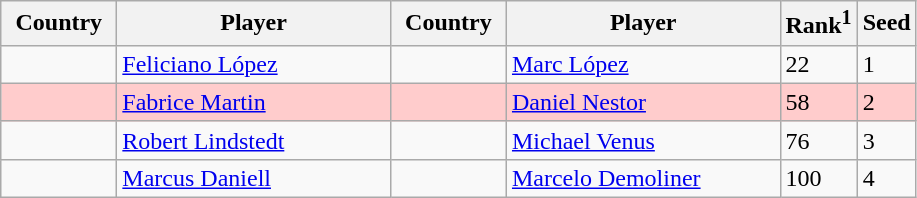<table class="sortable wikitable">
<tr>
<th width="70">Country</th>
<th width="175">Player</th>
<th width="70">Country</th>
<th width="175">Player</th>
<th>Rank<sup>1</sup></th>
<th>Seed</th>
</tr>
<tr>
<td></td>
<td><a href='#'>Feliciano López</a></td>
<td></td>
<td><a href='#'>Marc López</a></td>
<td>22</td>
<td>1</td>
</tr>
<tr style="background:#fcc;">
<td></td>
<td><a href='#'>Fabrice Martin</a></td>
<td></td>
<td><a href='#'>Daniel Nestor</a></td>
<td>58</td>
<td>2</td>
</tr>
<tr>
<td></td>
<td><a href='#'>Robert Lindstedt</a></td>
<td></td>
<td><a href='#'>Michael Venus</a></td>
<td>76</td>
<td>3</td>
</tr>
<tr>
<td></td>
<td><a href='#'>Marcus Daniell</a></td>
<td></td>
<td><a href='#'>Marcelo Demoliner</a></td>
<td>100</td>
<td>4</td>
</tr>
</table>
